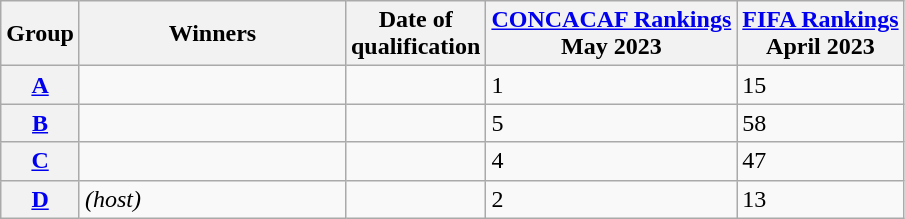<table class="wikitable sortable">
<tr>
<th>Group</th>
<th width="170">Winners</th>
<th>Date of<br>qualification</th>
<th><a href='#'>CONCACAF Rankings</a><br>May 2023</th>
<th><a href='#'>FIFA Rankings</a><br>April 2023</th>
</tr>
<tr>
<th><a href='#'>A</a></th>
<td></td>
<td></td>
<td>1</td>
<td>15</td>
</tr>
<tr>
<th><a href='#'>B</a></th>
<td></td>
<td></td>
<td>5</td>
<td>58</td>
</tr>
<tr>
<th><a href='#'>C</a></th>
<td></td>
<td></td>
<td>4</td>
<td>47</td>
</tr>
<tr>
<th><a href='#'>D</a></th>
<td> <em>(host)</em></td>
<td></td>
<td>2</td>
<td>13</td>
</tr>
</table>
